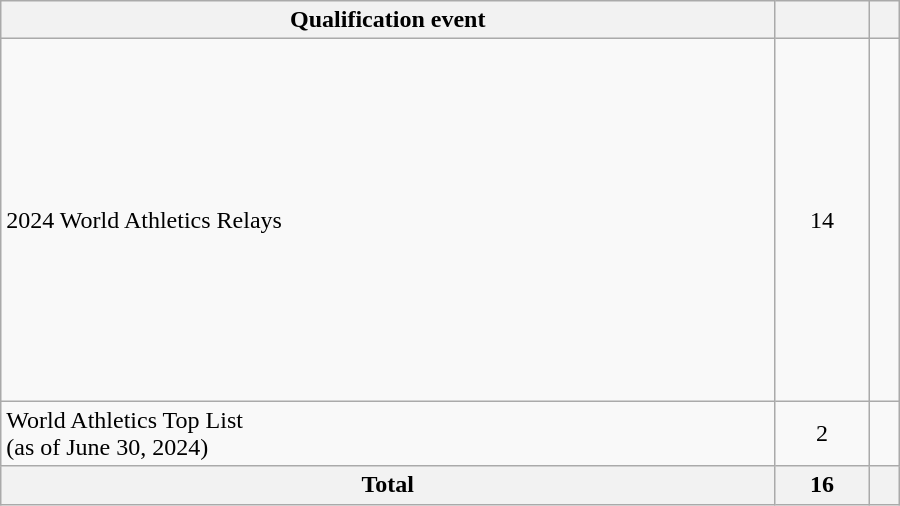<table class=wikitable style="text-align:left" width=600>
<tr>
<th>Qualification event</th>
<th></th>
<th></th>
</tr>
<tr>
<td>2024 World Athletics Relays</td>
<td align=center>14</td>
<td><br><br><br><br><br><br><br><br><br><br><br><br><br></td>
</tr>
<tr>
<td>World Athletics Top List<br>(as of June 30, 2024)</td>
<td align=center>2</td>
<td><br></td>
</tr>
<tr>
<th>Total</th>
<th>16</th>
<th></th>
</tr>
</table>
